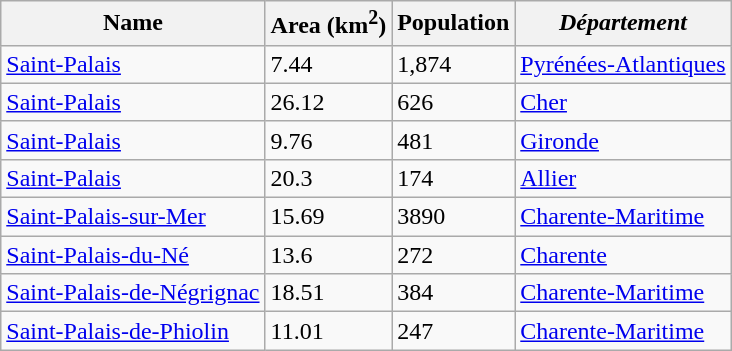<table class="wikitable sortable">
<tr>
<th>Name</th>
<th>Area (km<sup>2</sup>)</th>
<th>Population</th>
<th><em>Département</em></th>
</tr>
<tr>
<td><a href='#'>Saint-Palais</a></td>
<td>7.44</td>
<td>1,874</td>
<td><a href='#'>Pyrénées-Atlantiques</a></td>
</tr>
<tr>
<td><a href='#'>Saint-Palais</a></td>
<td>26.12</td>
<td>626</td>
<td><a href='#'>Cher</a></td>
</tr>
<tr>
<td><a href='#'>Saint-Palais</a></td>
<td>9.76</td>
<td>481</td>
<td><a href='#'>Gironde</a></td>
</tr>
<tr>
<td><a href='#'>Saint-Palais</a></td>
<td>20.3</td>
<td>174</td>
<td><a href='#'>Allier</a></td>
</tr>
<tr>
<td><a href='#'>Saint-Palais-sur-Mer</a></td>
<td>15.69</td>
<td>3890</td>
<td><a href='#'>Charente-Maritime</a></td>
</tr>
<tr>
<td><a href='#'>Saint-Palais-du-Né</a></td>
<td>13.6</td>
<td>272</td>
<td><a href='#'>Charente</a></td>
</tr>
<tr>
<td><a href='#'>Saint-Palais-de-Négrignac</a></td>
<td>18.51</td>
<td>384</td>
<td><a href='#'>Charente-Maritime</a></td>
</tr>
<tr>
<td><a href='#'>Saint-Palais-de-Phiolin</a></td>
<td>11.01</td>
<td>247</td>
<td><a href='#'>Charente-Maritime</a></td>
</tr>
</table>
